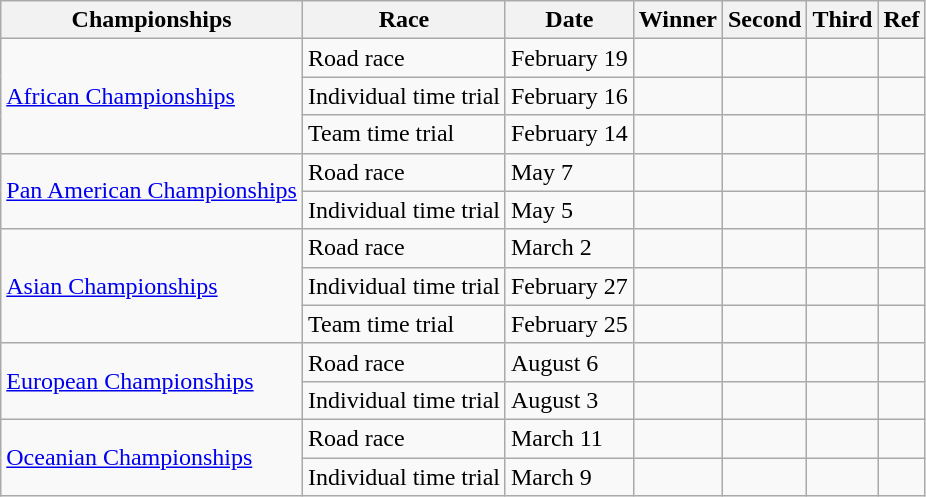<table class="wikitable plainrowheaders">
<tr>
<th>Championships</th>
<th>Race</th>
<th>Date</th>
<th>Winner</th>
<th>Second</th>
<th>Third</th>
<th>Ref</th>
</tr>
<tr>
<td rowspan=3><a href='#'>African Championships</a><br></td>
<td>Road race</td>
<td>February 19</td>
<td></td>
<td></td>
<td></td>
<td></td>
</tr>
<tr>
<td>Individual time trial</td>
<td>February 16</td>
<td></td>
<td></td>
<td></td>
<td></td>
</tr>
<tr>
<td>Team time trial</td>
<td>February 14</td>
<td></td>
<td></td>
<td></td>
<td></td>
</tr>
<tr>
<td rowspan=2><a href='#'>Pan American Championships</a><br></td>
<td>Road race</td>
<td>May 7</td>
<td></td>
<td></td>
<td></td>
<td></td>
</tr>
<tr>
<td>Individual time trial</td>
<td>May 5</td>
<td></td>
<td></td>
<td></td>
<td></td>
</tr>
<tr>
<td rowspan=3><a href='#'>Asian Championships</a><br></td>
<td>Road race</td>
<td>March 2</td>
<td></td>
<td></td>
<td></td>
<td></td>
</tr>
<tr>
<td>Individual time trial</td>
<td>February 27</td>
<td></td>
<td></td>
<td></td>
<td></td>
</tr>
<tr>
<td>Team time trial</td>
<td>February 25</td>
<td></td>
<td></td>
<td></td>
<td></td>
</tr>
<tr>
<td rowspan=2><a href='#'>European Championships</a><br></td>
<td>Road race</td>
<td>August 6</td>
<td></td>
<td></td>
<td></td>
<td></td>
</tr>
<tr>
<td>Individual time trial</td>
<td>August 3</td>
<td></td>
<td></td>
<td></td>
<td></td>
</tr>
<tr>
<td rowspan=2><a href='#'>Oceanian Championships</a><br></td>
<td>Road race</td>
<td>March 11</td>
<td></td>
<td></td>
<td></td>
<td></td>
</tr>
<tr>
<td>Individual time trial</td>
<td>March 9</td>
<td></td>
<td></td>
<td></td>
<td></td>
</tr>
</table>
